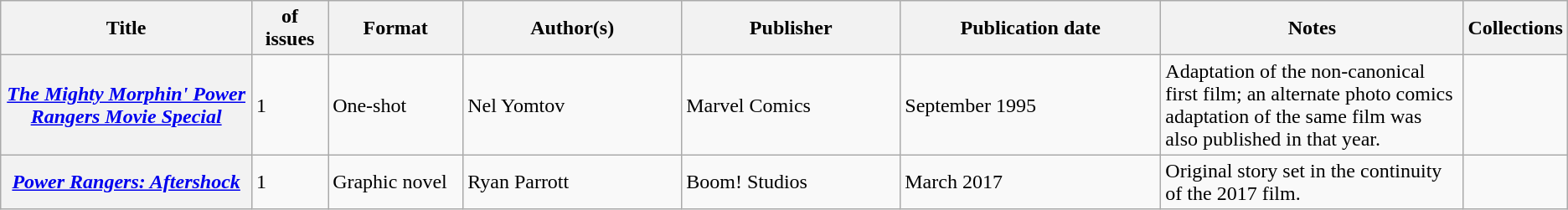<table class="wikitable">
<tr>
<th>Title</th>
<th style="width:40pt"> of issues</th>
<th style="width:75pt">Format</th>
<th style="width:125pt">Author(s)</th>
<th style="width:125pt">Publisher</th>
<th style="width:150pt">Publication date</th>
<th style="width:175pt">Notes</th>
<th>Collections</th>
</tr>
<tr>
<th><em><a href='#'>The Mighty Morphin' Power Rangers Movie Special</a></em></th>
<td>1</td>
<td>One-shot</td>
<td>Nel Yomtov</td>
<td>Marvel Comics</td>
<td>September 1995</td>
<td>Adaptation of the non-canonical first film; an alternate photo comics adaptation of the same film was also published in that year.</td>
<td></td>
</tr>
<tr>
<th><em><a href='#'>Power Rangers: Aftershock</a></em></th>
<td>1</td>
<td>Graphic novel</td>
<td>Ryan Parrott</td>
<td>Boom! Studios</td>
<td>March 2017</td>
<td>Original story set in the continuity of the 2017 film.</td>
<td></td>
</tr>
</table>
